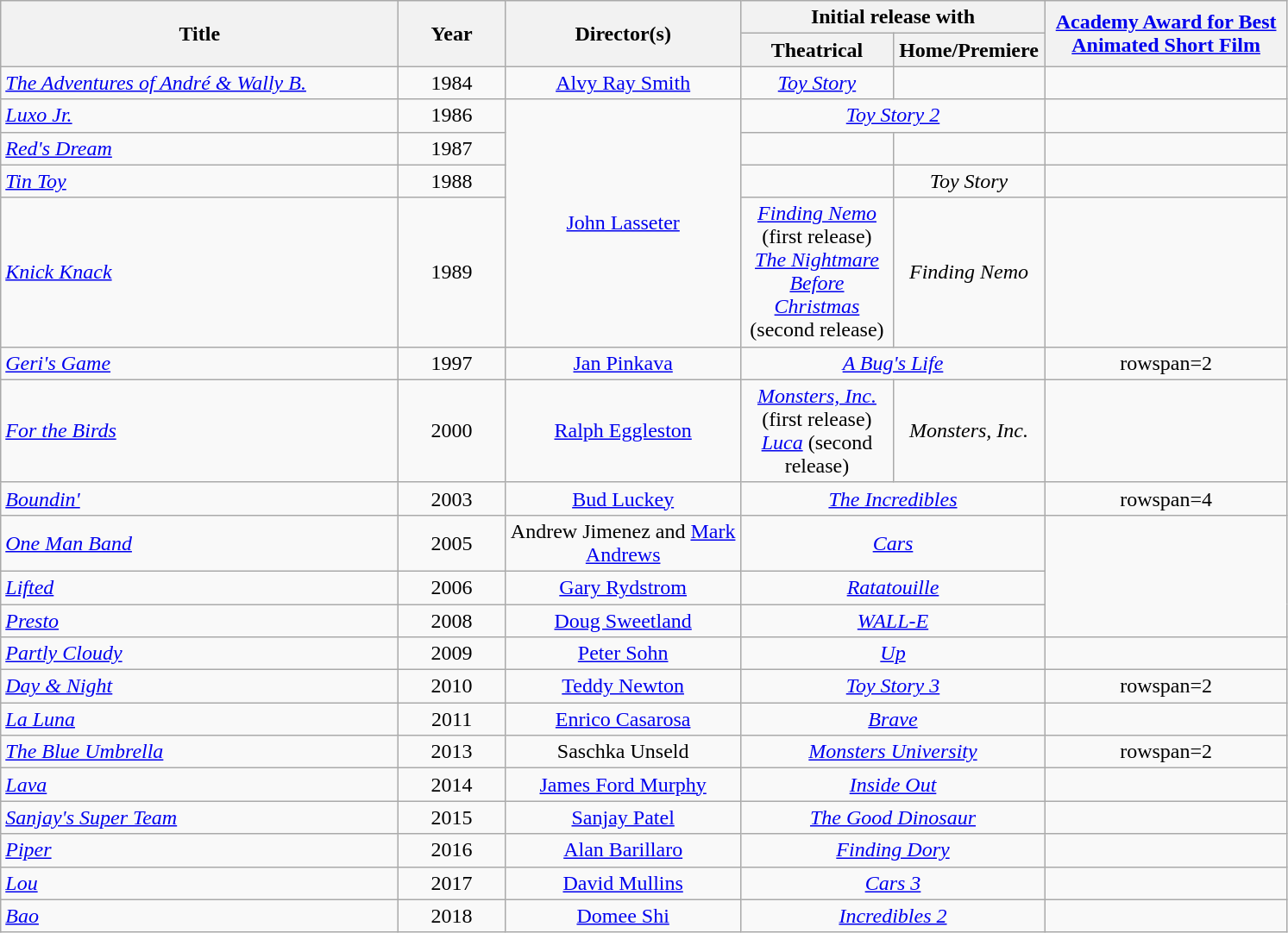<table class="wikitable sortable mw-collapsible" style="max-width:1000px; text-align: center;">
<tr>
<th width="300" rowspan="2">Title</th>
<th width="75" rowspan="2">Year</th>
<th width="175" rowspan="2">Director(s)</th>
<th width="220" colspan="2">Initial release with</th>
<th width="180" rowspan="2"><a href='#'>Academy Award for Best Animated Short Film</a></th>
</tr>
<tr>
<th width="110">Theatrical</th>
<th width="110">Home/Premiere</th>
</tr>
<tr>
<td align=left><em><a href='#'>The Adventures of André & Wally B.</a></em></td>
<td>1984</td>
<td><a href='#'>Alvy Ray Smith</a></td>
<td><em><a href='#'>Toy Story</a></em></td>
<td></td>
<td></td>
</tr>
<tr>
<td align=left><em><a href='#'>Luxo Jr.</a></em></td>
<td>1986</td>
<td rowspan="4"><a href='#'>John Lasseter</a></td>
<td colspan="2"><em><a href='#'>Toy Story 2</a></em></td>
<td></td>
</tr>
<tr>
<td align=left><em><a href='#'>Red's Dream</a></em></td>
<td>1987</td>
<td></td>
<td></td>
<td></td>
</tr>
<tr>
<td align=left><em><a href='#'>Tin Toy</a></em></td>
<td>1988</td>
<td></td>
<td><em>Toy Story</em></td>
<td></td>
</tr>
<tr>
<td align=left><em><a href='#'>Knick Knack</a></em></td>
<td>1989</td>
<td><em><a href='#'>Finding Nemo</a></em> (first release)<br><em><a href='#'>The Nightmare Before Christmas</a></em> (second release)</td>
<td><em>Finding Nemo</em></td>
<td></td>
</tr>
<tr>
<td align=left><em><a href='#'>Geri's Game</a></em></td>
<td>1997</td>
<td><a href='#'>Jan Pinkava</a></td>
<td colspan="2"><em><a href='#'>A Bug's Life</a></em></td>
<td>rowspan=2 </td>
</tr>
<tr>
<td align=left><em><a href='#'>For the Birds</a></em></td>
<td>2000</td>
<td><a href='#'>Ralph Eggleston</a></td>
<td><em><a href='#'>Monsters, Inc.</a></em> (first release)<br><em><a href='#'>Luca</a></em> (second release)</td>
<td><em>Monsters, Inc.</em></td>
</tr>
<tr>
<td align=left><em><a href='#'>Boundin'</a></em></td>
<td>2003</td>
<td><a href='#'>Bud Luckey</a></td>
<td colspan="2"><em><a href='#'>The Incredibles</a></em></td>
<td>rowspan=4 </td>
</tr>
<tr>
<td align=left><em><a href='#'>One Man Band</a></em></td>
<td>2005</td>
<td>Andrew Jimenez and <a href='#'>Mark Andrews</a></td>
<td colspan="2"><em><a href='#'>Cars</a></em></td>
</tr>
<tr>
<td align=left><em><a href='#'>Lifted</a></em></td>
<td>2006</td>
<td><a href='#'>Gary Rydstrom</a></td>
<td colspan="2"><em><a href='#'>Ratatouille</a></em></td>
</tr>
<tr>
<td align=left><em><a href='#'>Presto</a></em></td>
<td>2008</td>
<td><a href='#'>Doug Sweetland</a></td>
<td colspan="2"><em><a href='#'>WALL-E</a></em></td>
</tr>
<tr>
<td align=left><em><a href='#'>Partly Cloudy</a></em></td>
<td>2009</td>
<td><a href='#'>Peter Sohn</a></td>
<td colspan="2"><em><a href='#'>Up</a></em></td>
<td></td>
</tr>
<tr>
<td align=left><em><a href='#'>Day & Night</a></em></td>
<td>2010</td>
<td><a href='#'>Teddy Newton</a></td>
<td colspan="2"><em><a href='#'>Toy Story 3</a></em></td>
<td>rowspan=2 </td>
</tr>
<tr>
<td align=left><em><a href='#'>La Luna</a></em></td>
<td>2011</td>
<td><a href='#'>Enrico Casarosa</a></td>
<td colspan="2"><em><a href='#'>Brave</a></em></td>
</tr>
<tr>
<td align=left><em><a href='#'>The Blue Umbrella</a></em></td>
<td>2013</td>
<td>Saschka Unseld</td>
<td colspan="2"><em><a href='#'>Monsters University</a></em></td>
<td>rowspan=2 </td>
</tr>
<tr>
<td align=left><em><a href='#'>Lava</a></em></td>
<td>2014</td>
<td><a href='#'>James Ford Murphy</a></td>
<td colspan="2"><em><a href='#'>Inside Out</a></em></td>
</tr>
<tr>
<td align=left><em><a href='#'>Sanjay's Super Team</a></em></td>
<td>2015</td>
<td><a href='#'>Sanjay Patel</a></td>
<td colspan="2"><em><a href='#'>The Good Dinosaur</a></em></td>
<td></td>
</tr>
<tr>
<td align=left><em><a href='#'>Piper</a></em></td>
<td>2016</td>
<td><a href='#'>Alan Barillaro</a></td>
<td colspan="2"><em><a href='#'>Finding Dory</a></em></td>
<td></td>
</tr>
<tr>
<td align=left><em><a href='#'>Lou</a></em></td>
<td>2017</td>
<td><a href='#'>David Mullins</a></td>
<td colspan="2"><em><a href='#'>Cars 3</a></em></td>
<td></td>
</tr>
<tr>
<td align=left><em><a href='#'>Bao</a></em></td>
<td>2018</td>
<td><a href='#'>Domee Shi</a></td>
<td colspan="2"><em><a href='#'>Incredibles 2</a></em></td>
<td></td>
</tr>
</table>
